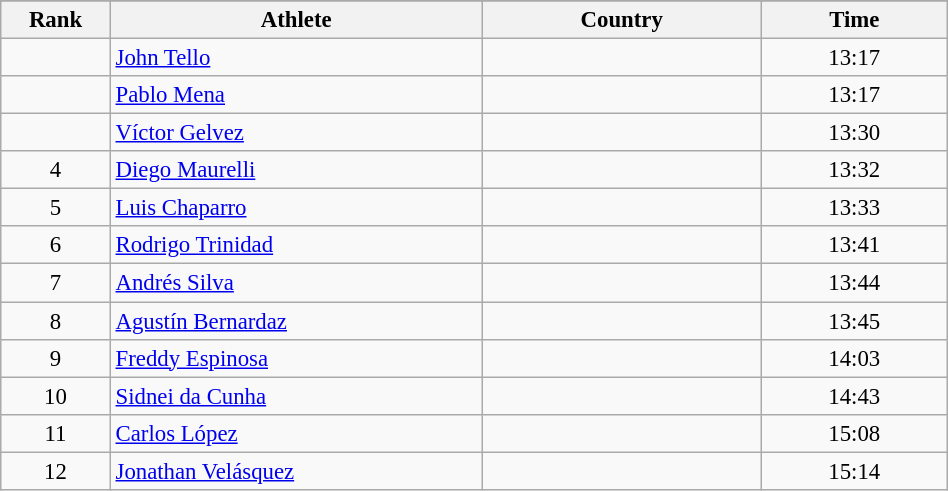<table class="wikitable sortable" style=" text-align:center; font-size:95%;" width="50%">
<tr>
</tr>
<tr>
<th width=5%>Rank</th>
<th width=20%>Athlete</th>
<th width=15%>Country</th>
<th width=10%>Time</th>
</tr>
<tr>
<td align=center></td>
<td align=left><a href='#'>John Tello</a></td>
<td align=left></td>
<td>13:17</td>
</tr>
<tr>
<td align=center></td>
<td align=left><a href='#'>Pablo Mena</a></td>
<td align=left></td>
<td>13:17</td>
</tr>
<tr>
<td align=center></td>
<td align=left><a href='#'>Víctor Gelvez</a></td>
<td align=left></td>
<td>13:30</td>
</tr>
<tr>
<td align=center>4</td>
<td align=left><a href='#'>Diego Maurelli</a></td>
<td align=left></td>
<td>13:32</td>
</tr>
<tr>
<td align=center>5</td>
<td align=left><a href='#'>Luis Chaparro</a></td>
<td align=left></td>
<td>13:33</td>
</tr>
<tr>
<td align=center>6</td>
<td align=left><a href='#'>Rodrigo Trinidad</a></td>
<td align=left></td>
<td>13:41</td>
</tr>
<tr>
<td align=center>7</td>
<td align=left><a href='#'>Andrés Silva</a></td>
<td align=left></td>
<td>13:44</td>
</tr>
<tr>
<td align=center>8</td>
<td align=left><a href='#'>Agustín Bernardaz</a></td>
<td align=left></td>
<td>13:45</td>
</tr>
<tr>
<td align=center>9</td>
<td align=left><a href='#'>Freddy Espinosa</a></td>
<td align=left></td>
<td>14:03</td>
</tr>
<tr>
<td align=center>10</td>
<td align=left><a href='#'>Sidnei da Cunha</a></td>
<td align=left></td>
<td>14:43</td>
</tr>
<tr>
<td align=center>11</td>
<td align=left><a href='#'>Carlos López</a></td>
<td align=left></td>
<td>15:08</td>
</tr>
<tr>
<td align=center>12</td>
<td align=left><a href='#'>Jonathan Velásquez</a></td>
<td align=left></td>
<td>15:14</td>
</tr>
</table>
